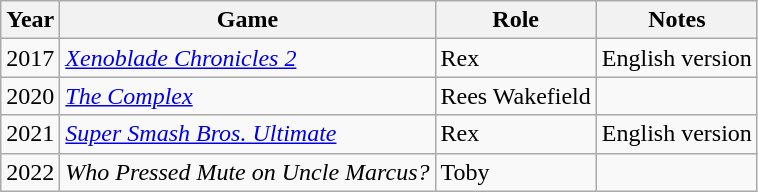<table class="wikitable sortable">
<tr>
<th>Year</th>
<th>Game</th>
<th>Role</th>
<th>Notes</th>
</tr>
<tr>
<td>2017</td>
<td><em><a href='#'>Xenoblade Chronicles 2</a></em></td>
<td>Rex</td>
<td>English version</td>
</tr>
<tr>
<td>2020</td>
<td><em><a href='#'>The Complex</a></em></td>
<td>Rees Wakefield</td>
<td></td>
</tr>
<tr>
<td>2021</td>
<td><em><a href='#'>Super Smash Bros. Ultimate</a></em></td>
<td>Rex</td>
<td>English version</td>
</tr>
<tr>
<td>2022</td>
<td><em>Who Pressed Mute on Uncle Marcus?</em></td>
<td>Toby</td>
<td></td>
</tr>
</table>
